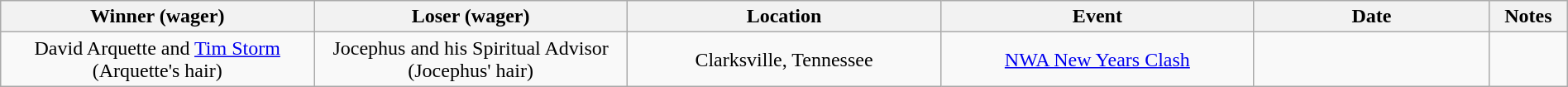<table class="wikitable sortable"  style="width:100%; text-align:center;">
<tr>
<th style="width:20%;" scope="col">Winner (wager)</th>
<th style="width:20%;" scope="col">Loser (wager)</th>
<th style="width:20%;" scope="col">Location</th>
<th style="width:20%;" scope="col">Event</th>
<th style="width:15%;" scope="col">Date</th>
<th class="unsortable"  style="width:5%;" scope="col">Notes</th>
</tr>
<tr>
<td>David Arquette and <a href='#'>Tim Storm</a> (Arquette's hair)</td>
<td>Jocephus and his Spiritual Advisor (Jocephus' hair)</td>
<td>Clarksville, Tennessee</td>
<td><a href='#'>NWA New Years Clash</a></td>
<td></td>
<td></td>
</tr>
</table>
